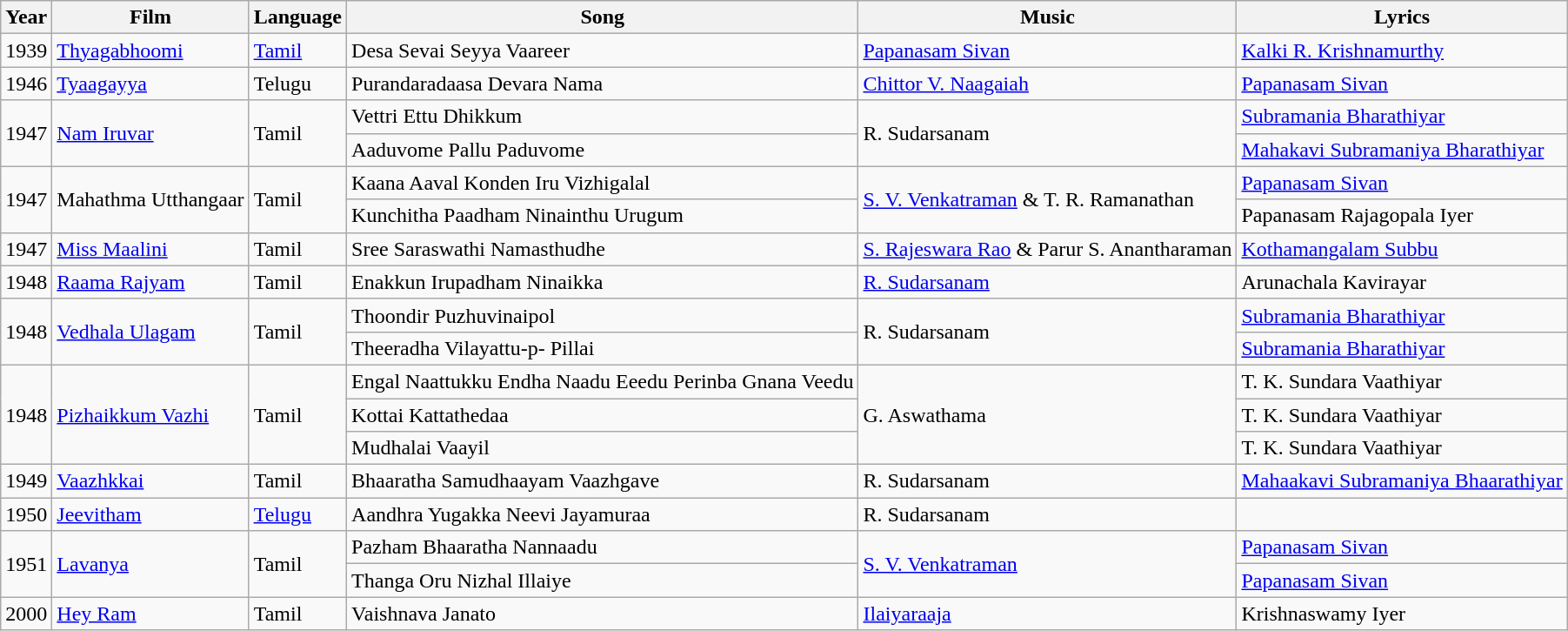<table class="wikitable">
<tr>
<th>Year</th>
<th>Film</th>
<th>Language</th>
<th>Song</th>
<th>Music</th>
<th>Lyrics</th>
</tr>
<tr>
<td>1939</td>
<td><a href='#'>Thyagabhoomi</a></td>
<td><a href='#'>Tamil</a></td>
<td>Desa Sevai Seyya Vaareer</td>
<td><a href='#'>Papanasam Sivan</a></td>
<td><a href='#'>Kalki R. Krishnamurthy</a></td>
</tr>
<tr>
<td>1946</td>
<td><a href='#'>Tyaagayya</a></td>
<td>Telugu</td>
<td>Purandaradaasa Devara Nama</td>
<td><a href='#'>Chittor V. Naagaiah</a></td>
<td><a href='#'>Papanasam Sivan</a></td>
</tr>
<tr>
<td rowspan=2>1947</td>
<td rowspan=2><a href='#'>Nam Iruvar</a></td>
<td rowspan=2>Tamil</td>
<td>Vettri Ettu Dhikkum</td>
<td rowspan=2>R. Sudarsanam</td>
<td><a href='#'>Subramania Bharathiyar</a></td>
</tr>
<tr>
<td>Aaduvome Pallu Paduvome</td>
<td><a href='#'>Mahakavi Subramaniya Bharathiyar</a></td>
</tr>
<tr>
<td rowspan=2>1947</td>
<td rowspan=2>Mahathma Utthangaar</td>
<td rowspan=2>Tamil</td>
<td>Kaana Aaval Konden Iru Vizhigalal</td>
<td rowspan=2><a href='#'>S. V. Venkatraman</a> & T. R. Ramanathan</td>
<td><a href='#'>Papanasam Sivan</a></td>
</tr>
<tr>
<td>Kunchitha Paadham Ninainthu Urugum</td>
<td>Papanasam Rajagopala Iyer</td>
</tr>
<tr>
<td>1947</td>
<td><a href='#'>Miss Maalini</a></td>
<td>Tamil</td>
<td>Sree Saraswathi Namasthudhe</td>
<td><a href='#'>S. Rajeswara Rao</a> & Parur S. Anantharaman</td>
<td><a href='#'>Kothamangalam Subbu</a></td>
</tr>
<tr>
<td>1948</td>
<td><a href='#'>Raama Rajyam</a></td>
<td>Tamil</td>
<td>Enakkun Irupadham Ninaikka</td>
<td><a href='#'>R. Sudarsanam</a></td>
<td>Arunachala Kavirayar</td>
</tr>
<tr>
<td rowspan=2>1948</td>
<td rowspan=2><a href='#'>Vedhala Ulagam</a></td>
<td rowspan=2>Tamil</td>
<td>Thoondir Puzhuvinaipol</td>
<td rowspan=2>R. Sudarsanam</td>
<td><a href='#'>Subramania Bharathiyar</a></td>
</tr>
<tr>
<td>Theeradha Vilayattu-p- Pillai</td>
<td><a href='#'>Subramania Bharathiyar</a></td>
</tr>
<tr>
<td rowspan=3>1948</td>
<td rowspan=3><a href='#'>Pizhaikkum Vazhi</a></td>
<td rowspan=3>Tamil</td>
<td>Engal Naattukku Endha Naadu Eeedu Perinba Gnana Veedu</td>
<td rowspan=3>G. Aswathama</td>
<td>T. K. Sundara Vaathiyar</td>
</tr>
<tr>
<td>Kottai Kattathedaa</td>
<td>T. K. Sundara Vaathiyar</td>
</tr>
<tr>
<td>Mudhalai Vaayil</td>
<td>T. K. Sundara Vaathiyar</td>
</tr>
<tr>
<td>1949</td>
<td><a href='#'>Vaazhkkai</a></td>
<td>Tamil</td>
<td>Bhaaratha Samudhaayam Vaazhgave</td>
<td>R. Sudarsanam</td>
<td><a href='#'>Mahaakavi Subramaniya Bhaarathiyar</a></td>
</tr>
<tr>
<td>1950</td>
<td><a href='#'>Jeevitham</a></td>
<td><a href='#'>Telugu</a></td>
<td>Aandhra Yugakka Neevi Jayamuraa</td>
<td>R. Sudarsanam</td>
<td></td>
</tr>
<tr>
<td rowspan=2>1951</td>
<td rowspan=2><a href='#'>Lavanya</a></td>
<td rowspan=2>Tamil</td>
<td>Pazham Bhaaratha Nannaadu</td>
<td rowspan=2><a href='#'>S. V. Venkatraman</a></td>
<td><a href='#'>Papanasam Sivan</a></td>
</tr>
<tr>
<td>Thanga Oru Nizhal Illaiye</td>
<td><a href='#'>Papanasam Sivan</a></td>
</tr>
<tr>
<td>2000</td>
<td><a href='#'>Hey Ram</a></td>
<td>Tamil</td>
<td>Vaishnava Janato</td>
<td><a href='#'>Ilaiyaraaja</a></td>
<td>Krishnaswamy Iyer</td>
</tr>
</table>
